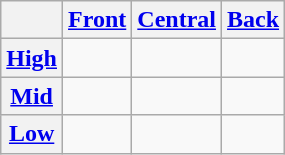<table class="wikitable" style="text-align: center;">
<tr>
<th></th>
<th><a href='#'>Front</a></th>
<th><a href='#'>Central</a></th>
<th><a href='#'>Back</a></th>
</tr>
<tr>
<th><a href='#'>High</a></th>
<td></td>
<td></td>
<td></td>
</tr>
<tr>
<th><a href='#'>Mid</a></th>
<td></td>
<td></td>
<td></td>
</tr>
<tr>
<th><a href='#'>Low</a></th>
<td></td>
<td></td>
<td></td>
</tr>
</table>
